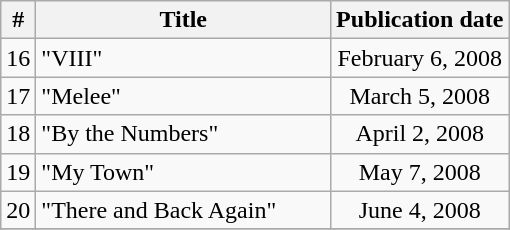<table class="wikitable sortable">
<tr>
<th>#</th>
<th style="width:58%;">Title</th>
<th>Publication date</th>
</tr>
<tr>
<td style="text-align:center;">16</td>
<td>"VIII"</td>
<td style="text-align:center;">February 6, 2008</td>
</tr>
<tr>
<td style="text-align:center;">17</td>
<td>"Melee"</td>
<td style="text-align:center;">March 5, 2008</td>
</tr>
<tr>
<td style="text-align:center;">18</td>
<td>"By the Numbers"</td>
<td style="text-align:center;">April 2, 2008</td>
</tr>
<tr>
<td style="text-align:center;">19</td>
<td>"My Town"</td>
<td style="text-align:center;">May 7, 2008</td>
</tr>
<tr>
<td style="text-align:center;">20</td>
<td>"There and Back Again"</td>
<td style="text-align:center;">June 4, 2008</td>
</tr>
<tr>
</tr>
</table>
